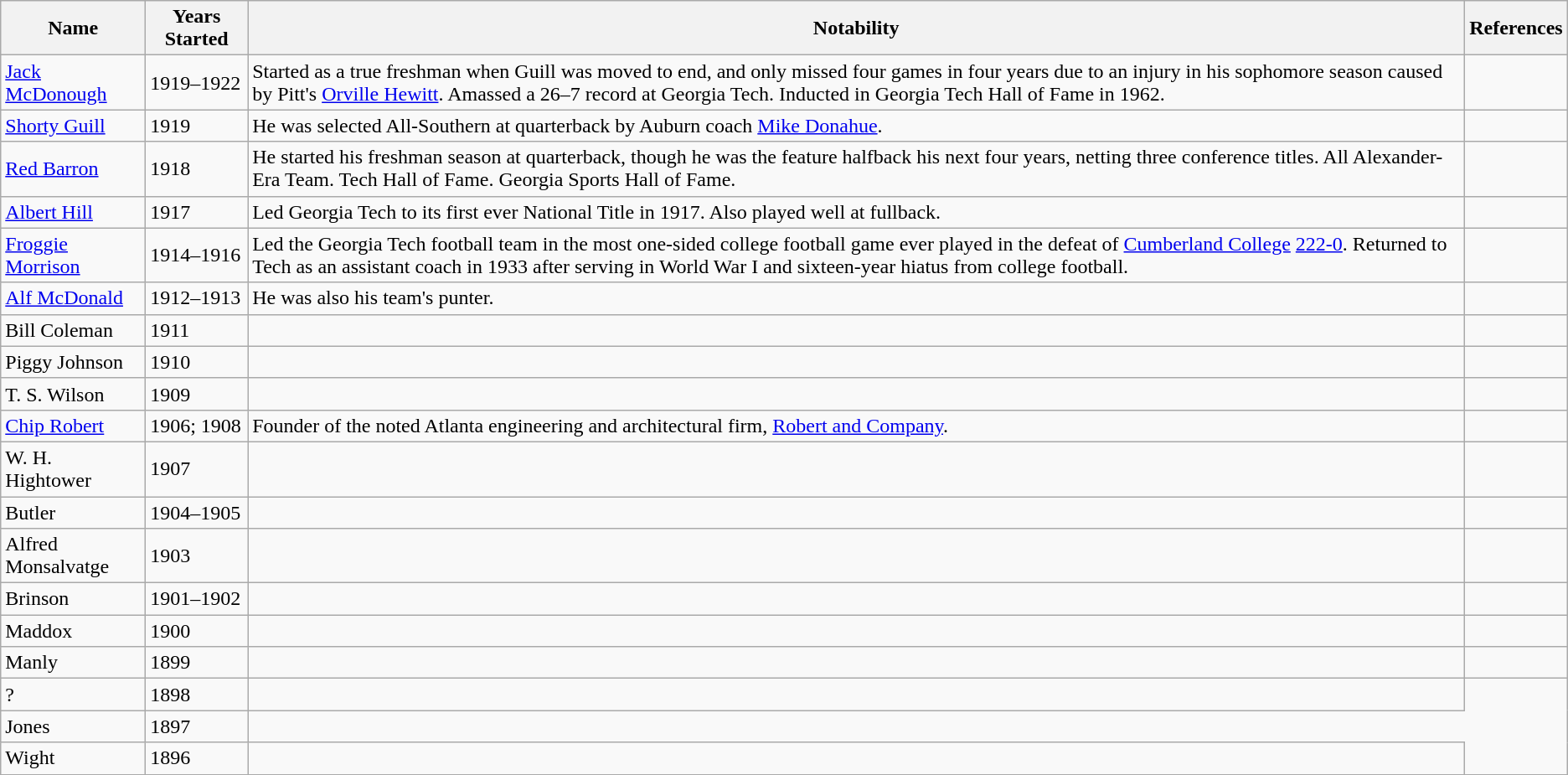<table class="wikitable sortable" style="text-align:left;">
<tr>
<th>Name</th>
<th>Years Started</th>
<th>Notability</th>
<th>References</th>
</tr>
<tr>
<td><a href='#'>Jack McDonough</a></td>
<td>1919–1922</td>
<td>Started as a true freshman when Guill was moved to end,  and only missed four games in four years due to an injury in his sophomore season caused by Pitt's <a href='#'>Orville Hewitt</a>.  Amassed a 26–7 record at Georgia Tech.  Inducted in Georgia Tech Hall of Fame in 1962.</td>
<td></td>
</tr>
<tr>
<td><a href='#'>Shorty Guill</a></td>
<td>1919</td>
<td>He was selected All-Southern at quarterback by Auburn coach <a href='#'>Mike Donahue</a>.</td>
<td></td>
</tr>
<tr>
<td><a href='#'>Red Barron</a></td>
<td>1918</td>
<td>He started his freshman season at quarterback, though he was the feature halfback his next four years, netting three conference titles. All Alexander-Era Team. Tech Hall of Fame. Georgia Sports Hall of Fame.</td>
<td></td>
</tr>
<tr>
<td><a href='#'>Albert Hill</a></td>
<td>1917</td>
<td>Led Georgia Tech to its first ever National Title in 1917. Also played well at fullback.</td>
<td></td>
</tr>
<tr>
<td><a href='#'>Froggie Morrison</a></td>
<td>1914–1916</td>
<td>Led the Georgia Tech football team in the most one-sided college football game ever played in the defeat of <a href='#'>Cumberland College</a> <a href='#'>222-0</a>. Returned to Tech as an assistant coach in 1933 after serving in World War I and sixteen-year hiatus from college football.</td>
<td></td>
</tr>
<tr>
<td><a href='#'>Alf McDonald</a></td>
<td>1912–1913</td>
<td>He was also his team's punter.</td>
<td></td>
</tr>
<tr>
<td>Bill Coleman</td>
<td>1911</td>
<td></td>
<td></td>
</tr>
<tr>
<td>Piggy Johnson</td>
<td>1910</td>
<td></td>
<td></td>
</tr>
<tr>
<td>T. S. Wilson</td>
<td>1909</td>
<td></td>
<td></td>
</tr>
<tr>
<td><a href='#'>Chip Robert</a></td>
<td>1906; 1908</td>
<td>Founder of the noted Atlanta engineering and architectural firm, <a href='#'>Robert and Company</a>.</td>
<td></td>
</tr>
<tr>
<td>W. H. Hightower</td>
<td>1907</td>
<td></td>
<td></td>
</tr>
<tr>
<td>Butler</td>
<td>1904–1905</td>
<td></td>
<td></td>
</tr>
<tr>
<td>Alfred Monsalvatge</td>
<td>1903</td>
<td></td>
<td></td>
</tr>
<tr>
<td>Brinson</td>
<td>1901–1902</td>
<td></td>
<td></td>
</tr>
<tr>
<td>Maddox</td>
<td>1900</td>
<td></td>
</tr>
<tr>
<td>Manly</td>
<td>1899</td>
<td></td>
<td></td>
</tr>
<tr>
<td>?</td>
<td>1898</td>
<td></td>
</tr>
<tr>
<td>Jones</td>
<td>1897</td>
</tr>
<tr>
<td>Wight</td>
<td>1896</td>
<td></td>
</tr>
<tr>
</tr>
</table>
